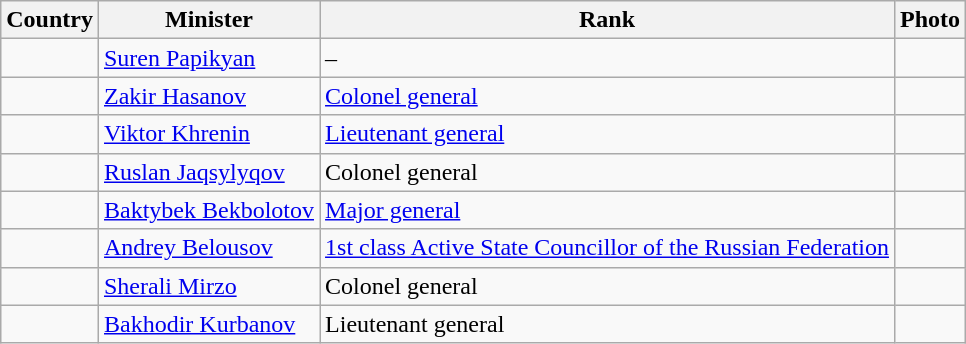<table class="wikitable">
<tr>
<th>Country</th>
<th>Minister</th>
<th>Rank</th>
<th>Photo</th>
</tr>
<tr>
<td></td>
<td><a href='#'>Suren Papikyan</a></td>
<td>–</td>
<td></td>
</tr>
<tr>
<td></td>
<td><a href='#'>Zakir Hasanov</a></td>
<td><a href='#'>Colonel general</a></td>
<td></td>
</tr>
<tr>
<td></td>
<td><a href='#'>Viktor Khrenin</a></td>
<td><a href='#'>Lieutenant general</a></td>
<td></td>
</tr>
<tr>
<td></td>
<td><a href='#'>Ruslan Jaqsylyqov</a></td>
<td>Colonel general</td>
<td></td>
</tr>
<tr>
<td></td>
<td><a href='#'>Baktybek Bekbolotov</a></td>
<td><a href='#'>Major general</a></td>
<td></td>
</tr>
<tr>
<td></td>
<td><a href='#'>Andrey Belousov</a></td>
<td><a href='#'>1st class Active State Councillor of the Russian Federation</a></td>
<td></td>
</tr>
<tr>
<td></td>
<td><a href='#'>Sherali Mirzo</a></td>
<td>Colonel general</td>
<td></td>
</tr>
<tr>
<td></td>
<td><a href='#'>Bakhodir Kurbanov</a></td>
<td>Lieutenant general</td>
<td></td>
</tr>
</table>
